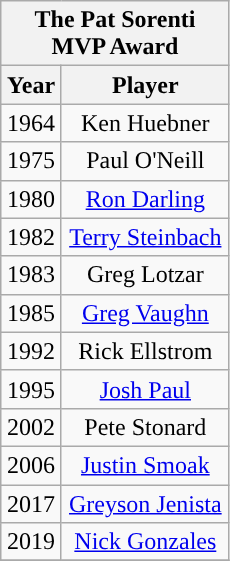<table class="wikitable" style="display: inline-table; margin-right: 20px; text-align:center">
<tr>
<th scope="col" colspan="2" style="width: 145px;">The Pat Sorenti MVP Award</th>
</tr>
<tr>
<th scope="col">Year</th>
<th scope="col">Player</th>
</tr>
<tr>
<td>1964</td>
<td>Ken Huebner</td>
</tr>
<tr>
<td>1975</td>
<td>Paul O'Neill</td>
</tr>
<tr>
<td>1980</td>
<td><a href='#'>Ron Darling</a></td>
</tr>
<tr>
<td>1982</td>
<td><a href='#'>Terry Steinbach</a></td>
</tr>
<tr>
<td>1983</td>
<td>Greg Lotzar</td>
</tr>
<tr>
<td>1985</td>
<td><a href='#'>Greg Vaughn</a></td>
</tr>
<tr>
<td>1992</td>
<td>Rick Ellstrom</td>
</tr>
<tr>
<td>1995</td>
<td><a href='#'>Josh Paul</a></td>
</tr>
<tr>
<td>2002</td>
<td>Pete Stonard</td>
</tr>
<tr>
<td>2006</td>
<td><a href='#'>Justin Smoak</a></td>
</tr>
<tr>
<td>2017</td>
<td><a href='#'>Greyson Jenista</a></td>
</tr>
<tr>
<td>2019</td>
<td><a href='#'>Nick Gonzales</a></td>
</tr>
<tr>
</tr>
</table>
